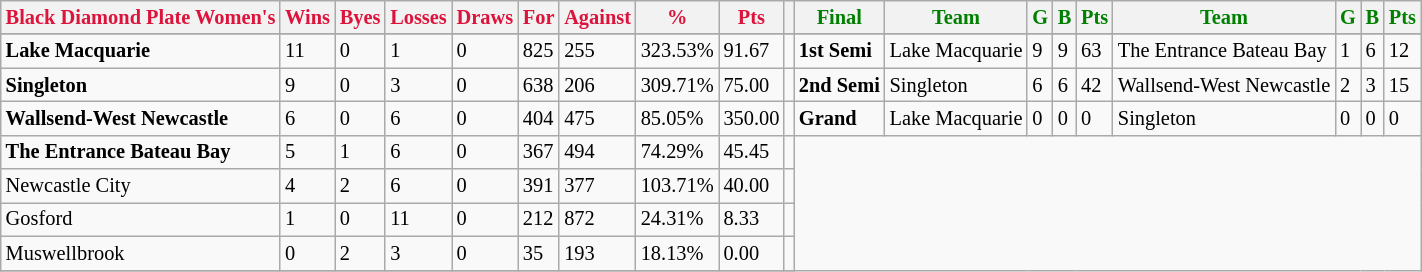<table style="font-size: 85%; text-align: left;" class="wikitable">
<tr>
<th style="color:crimson">Black Diamond Plate Women's</th>
<th style="color:crimson">Wins</th>
<th style="color:crimson">Byes</th>
<th style="color:crimson">Losses</th>
<th style="color:crimson">Draws</th>
<th style="color:crimson">For</th>
<th style="color:crimson">Against</th>
<th style="color:crimson">%</th>
<th style="color:crimson">Pts</th>
<th></th>
<th style="color:green">Final</th>
<th style="color:green">Team</th>
<th style="color:green">G</th>
<th style="color:green">B</th>
<th style="color:green">Pts</th>
<th style="color:green">Team</th>
<th style="color:green">G</th>
<th style="color:green">B</th>
<th style="color:green">Pts</th>
</tr>
<tr>
</tr>
<tr>
</tr>
<tr>
<td><strong>	Lake Macquarie	</strong></td>
<td>11</td>
<td>0</td>
<td>1</td>
<td>0</td>
<td>825</td>
<td>255</td>
<td>323.53%</td>
<td>91.67</td>
<td></td>
<td><strong>1st Semi</strong></td>
<td>Lake Macquarie</td>
<td>9</td>
<td>9</td>
<td>63</td>
<td>The Entrance Bateau Bay</td>
<td>1</td>
<td>6</td>
<td>12</td>
</tr>
<tr>
<td><strong>	Singleton	</strong></td>
<td>9</td>
<td>0</td>
<td>3</td>
<td>0</td>
<td>638</td>
<td>206</td>
<td>309.71%</td>
<td>75.00</td>
<td></td>
<td><strong>2nd Semi</strong></td>
<td>Singleton</td>
<td>6</td>
<td>6</td>
<td>42</td>
<td>Wallsend-West Newcastle</td>
<td>2</td>
<td>3</td>
<td>15</td>
</tr>
<tr>
<td><strong>	Wallsend-West Newcastle	</strong></td>
<td>6</td>
<td>0</td>
<td>6</td>
<td>0</td>
<td>404</td>
<td>475</td>
<td>85.05%</td>
<td>350.00</td>
<td></td>
<td><strong>Grand</strong></td>
<td>Lake Macquarie</td>
<td>0</td>
<td>0</td>
<td>0</td>
<td>Singleton</td>
<td>0</td>
<td>0</td>
<td>0</td>
</tr>
<tr>
<td><strong>	The Entrance Bateau Bay	</strong></td>
<td>5</td>
<td>1</td>
<td>6</td>
<td>0</td>
<td>367</td>
<td>494</td>
<td>74.29%</td>
<td>45.45</td>
<td></td>
</tr>
<tr>
<td>Newcastle City</td>
<td>4</td>
<td>2</td>
<td>6</td>
<td>0</td>
<td>391</td>
<td>377</td>
<td>103.71%</td>
<td>40.00</td>
<td></td>
</tr>
<tr>
<td>Gosford</td>
<td>1</td>
<td>0</td>
<td>11</td>
<td>0</td>
<td>212</td>
<td>872</td>
<td>24.31%</td>
<td>8.33</td>
<td></td>
</tr>
<tr>
<td>Muswellbrook</td>
<td>0</td>
<td>2</td>
<td>3</td>
<td>0</td>
<td>35</td>
<td>193</td>
<td>18.13%</td>
<td>0.00</td>
<td></td>
</tr>
<tr>
</tr>
</table>
